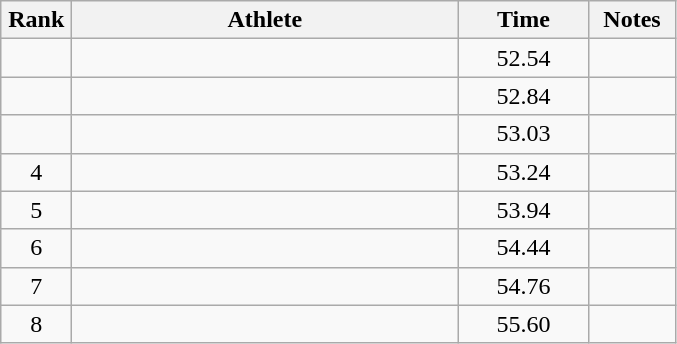<table class="wikitable" style="text-align:center">
<tr>
<th width=40>Rank</th>
<th width=250>Athlete</th>
<th width=80>Time</th>
<th width=50>Notes</th>
</tr>
<tr>
<td></td>
<td align=left></td>
<td>52.54</td>
<td></td>
</tr>
<tr>
<td></td>
<td align=left></td>
<td>52.84</td>
<td></td>
</tr>
<tr>
<td></td>
<td align=left></td>
<td>53.03</td>
<td></td>
</tr>
<tr>
<td>4</td>
<td align=left></td>
<td>53.24</td>
<td></td>
</tr>
<tr>
<td>5</td>
<td align=left></td>
<td>53.94</td>
<td></td>
</tr>
<tr>
<td>6</td>
<td align=left></td>
<td>54.44</td>
<td></td>
</tr>
<tr>
<td>7</td>
<td align=left></td>
<td>54.76</td>
<td></td>
</tr>
<tr>
<td>8</td>
<td align=left></td>
<td>55.60</td>
<td></td>
</tr>
</table>
